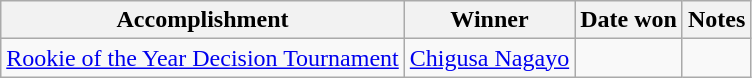<table class="wikitable">
<tr>
<th>Accomplishment</th>
<th>Winner</th>
<th>Date won</th>
<th>Notes</th>
</tr>
<tr>
<td><a href='#'>Rookie of the Year Decision Tournament</a></td>
<td><a href='#'>Chigusa Nagayo</a></td>
<td></td>
<td></td>
</tr>
</table>
